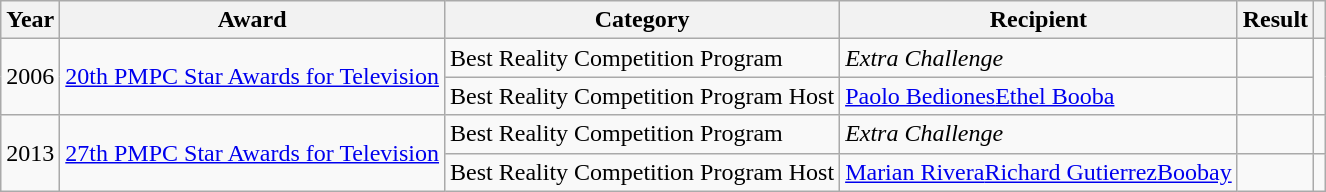<table class="wikitable">
<tr>
<th>Year</th>
<th>Award</th>
<th>Category</th>
<th>Recipient</th>
<th>Result</th>
<th></th>
</tr>
<tr>
<td rowspan=2>2006</td>
<td rowspan=2><a href='#'>20th PMPC Star Awards for Television</a></td>
<td>Best Reality Competition Program</td>
<td><em>Extra Challenge</em></td>
<td></td>
<td rowspan=2></td>
</tr>
<tr>
<td>Best Reality Competition Program Host</td>
<td><a href='#'>Paolo Bediones</a><a href='#'>Ethel Booba</a></td>
<td></td>
</tr>
<tr>
<td rowspan=2>2013</td>
<td rowspan=2><a href='#'>27th PMPC Star Awards for Television</a></td>
<td>Best Reality Competition Program</td>
<td><em>Extra Challenge</em></td>
<td></td>
<td></td>
</tr>
<tr>
<td>Best Reality Competition Program Host</td>
<td><a href='#'>Marian Rivera</a><a href='#'>Richard Gutierrez</a><a href='#'>Boobay</a></td>
<td></td>
<td rowspan=3></td>
</tr>
</table>
